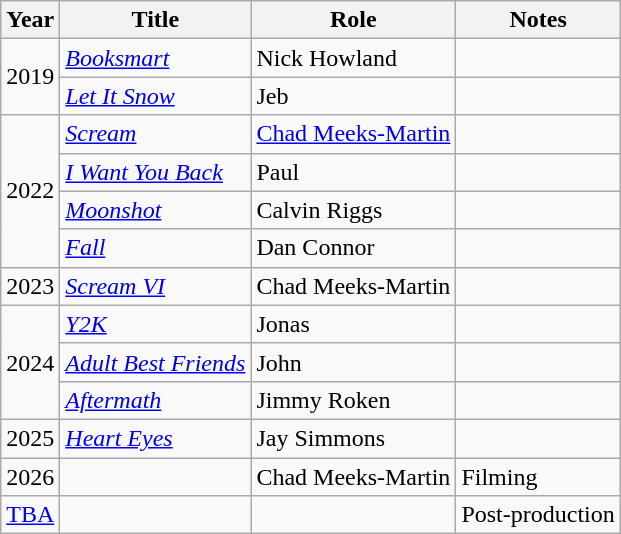<table class="wikitable sortable">
<tr>
<th>Year</th>
<th>Title</th>
<th>Role</th>
<th>Notes</th>
</tr>
<tr>
<td rowspan="2">2019</td>
<td><em><a href='#'>Booksmart</a></em></td>
<td>Nick Howland</td>
<td></td>
</tr>
<tr>
<td><em><a href='#'>Let It Snow</a></em></td>
<td>Jeb</td>
<td></td>
</tr>
<tr>
<td rowspan="4">2022</td>
<td><em><a href='#'>Scream</a></em></td>
<td><a href='#'>Chad Meeks-Martin</a></td>
<td></td>
</tr>
<tr>
<td><em><a href='#'>I Want You Back</a></em></td>
<td>Paul</td>
<td></td>
</tr>
<tr>
<td><em><a href='#'>Moonshot</a></em></td>
<td>Calvin Riggs</td>
<td></td>
</tr>
<tr>
<td><em><a href='#'>Fall</a></em></td>
<td>Dan Connor</td>
<td></td>
</tr>
<tr>
<td>2023</td>
<td><em><a href='#'>Scream VI</a></em></td>
<td>Chad Meeks-Martin</td>
<td></td>
</tr>
<tr>
<td rowspan="3">2024</td>
<td><em><a href='#'>Y2K</a></em></td>
<td>Jonas</td>
<td></td>
</tr>
<tr>
<td><em><a href='#'>Adult Best Friends</a></em></td>
<td>John</td>
<td></td>
</tr>
<tr>
<td><em><a href='#'>Aftermath</a></em></td>
<td>Jimmy Roken</td>
<td></td>
</tr>
<tr>
<td>2025</td>
<td><em><a href='#'>Heart Eyes</a></em></td>
<td>Jay Simmons</td>
<td></td>
</tr>
<tr>
<td>2026</td>
<td></td>
<td>Chad Meeks-Martin</td>
<td>Filming</td>
</tr>
<tr>
<td><a href='#'>TBA</a></td>
<td></td>
<td></td>
<td>Post-production</td>
</tr>
</table>
